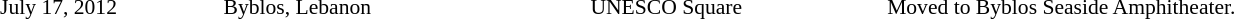<table cellpadding="2" style="border: 0px solid darkgray; font-size:90%">
<tr>
<th width="150"></th>
<th width="250"></th>
<th width="200"></th>
<th width="700"></th>
</tr>
<tr border="0">
<td>July 17, 2012</td>
<td>Byblos, Lebanon</td>
<td>UNESCO Square</td>
<td>Moved to Byblos Seaside Amphitheater.</td>
</tr>
<tr>
</tr>
</table>
